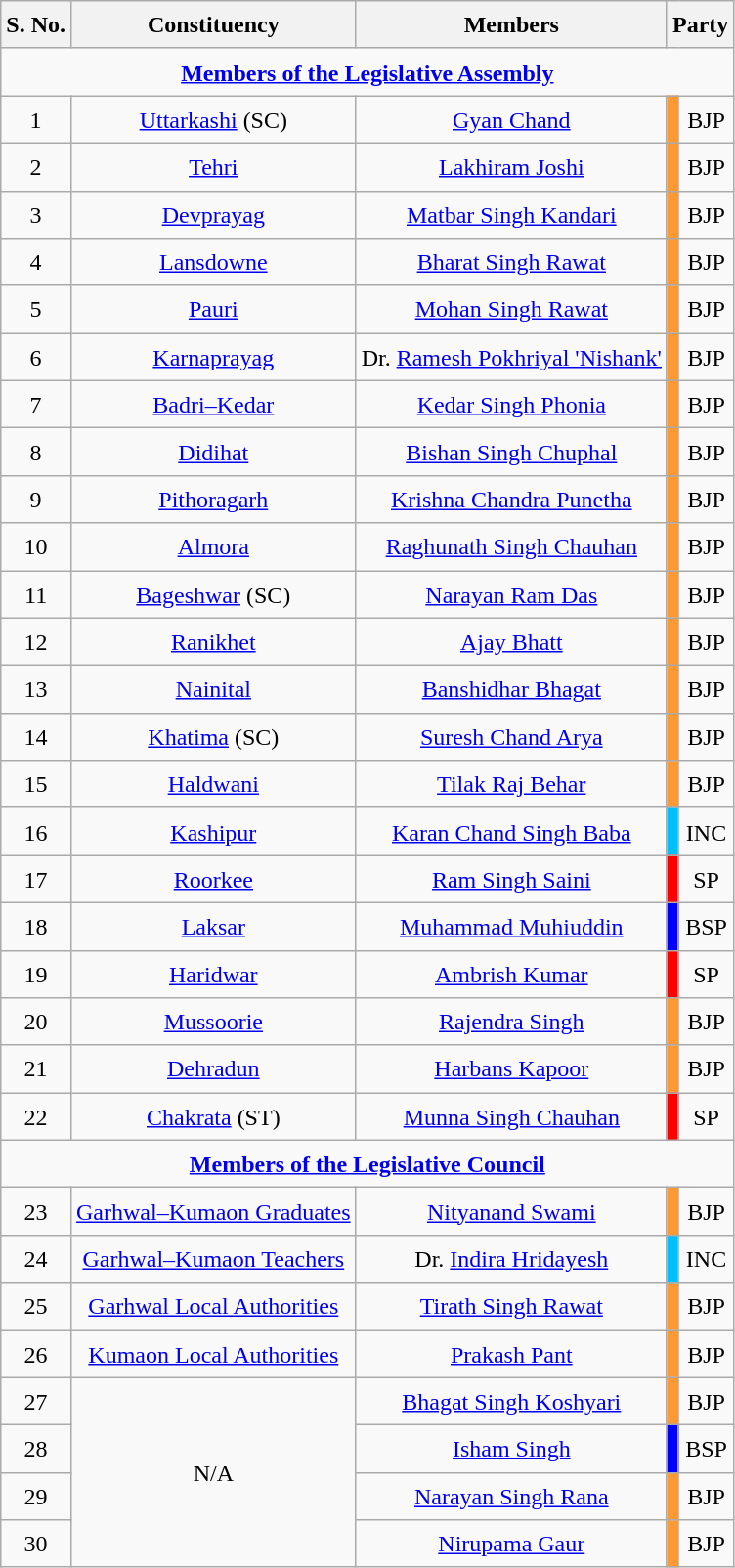<table class="wikitable sortable" style="line-height:25px;text-align:center;">
<tr>
<th>S. No.</th>
<th>Constituency</th>
<th>Members</th>
<th colspan=2>Party</th>
</tr>
<tr>
<td colspan=5><strong><a href='#'>Members of the Legislative Assembly</a></strong></td>
</tr>
<tr>
<td>1</td>
<td><a href='#'>Uttarkashi</a> (SC)</td>
<td><a href='#'>Gyan Chand</a></td>
<td style="background:#FF9933;"></td>
<td>BJP</td>
</tr>
<tr>
<td>2</td>
<td><a href='#'>Tehri</a></td>
<td><a href='#'>Lakhiram Joshi</a></td>
<td style="background:#FF9933;"></td>
<td>BJP</td>
</tr>
<tr>
<td>3</td>
<td><a href='#'>Devprayag</a></td>
<td><a href='#'>Matbar Singh Kandari</a></td>
<td style="background:#FF9933;"></td>
<td>BJP</td>
</tr>
<tr>
<td>4</td>
<td><a href='#'>Lansdowne</a></td>
<td><a href='#'>Bharat Singh Rawat</a></td>
<td style="background:#FF9933;"></td>
<td>BJP</td>
</tr>
<tr>
<td>5</td>
<td><a href='#'>Pauri</a></td>
<td><a href='#'>Mohan Singh Rawat</a></td>
<td style="background:#FF9933;"></td>
<td>BJP</td>
</tr>
<tr>
<td>6</td>
<td><a href='#'>Karnaprayag</a></td>
<td>Dr. <a href='#'>Ramesh Pokhriyal 'Nishank'</a></td>
<td style="background:#FF9933;"></td>
<td>BJP</td>
</tr>
<tr>
<td>7</td>
<td><a href='#'>Badri–Kedar</a></td>
<td><a href='#'>Kedar Singh Phonia</a></td>
<td style="background:#FF9933;"></td>
<td>BJP</td>
</tr>
<tr>
<td>8</td>
<td><a href='#'>Didihat</a></td>
<td><a href='#'>Bishan Singh Chuphal</a></td>
<td style="background:#FF9933;"></td>
<td>BJP</td>
</tr>
<tr>
<td>9</td>
<td><a href='#'>Pithoragarh</a></td>
<td><a href='#'>Krishna Chandra Punetha</a></td>
<td style="background:#FF9933;"></td>
<td>BJP</td>
</tr>
<tr>
<td>10</td>
<td><a href='#'>Almora</a></td>
<td><a href='#'>Raghunath Singh Chauhan</a></td>
<td style="background:#FF9933;"></td>
<td>BJP</td>
</tr>
<tr>
<td>11</td>
<td><a href='#'>Bageshwar</a> (SC)</td>
<td><a href='#'>Narayan Ram Das</a></td>
<td style="background:#FF9933;"></td>
<td>BJP</td>
</tr>
<tr>
<td>12</td>
<td><a href='#'>Ranikhet</a></td>
<td><a href='#'>Ajay Bhatt</a></td>
<td style="background:#FF9933;"></td>
<td>BJP</td>
</tr>
<tr>
<td>13</td>
<td><a href='#'>Nainital</a></td>
<td><a href='#'>Banshidhar Bhagat</a></td>
<td style="background:#FF9933;"></td>
<td>BJP</td>
</tr>
<tr>
<td>14</td>
<td><a href='#'>Khatima</a> (SC)</td>
<td><a href='#'>Suresh Chand Arya</a></td>
<td style="background:#FF9933;"></td>
<td>BJP</td>
</tr>
<tr>
<td>15</td>
<td><a href='#'>Haldwani</a></td>
<td><a href='#'>Tilak Raj Behar</a></td>
<td style="background:#FF9933;"></td>
<td>BJP</td>
</tr>
<tr>
<td>16</td>
<td><a href='#'>Kashipur</a></td>
<td><a href='#'>Karan Chand Singh Baba</a></td>
<td style="background:#00BFFF;"></td>
<td>INC</td>
</tr>
<tr>
<td>17</td>
<td><a href='#'>Roorkee</a></td>
<td><a href='#'>Ram Singh Saini</a></td>
<td style="background: #FF0000;"></td>
<td>SP</td>
</tr>
<tr>
<td>18</td>
<td><a href='#'>Laksar</a></td>
<td><a href='#'>Muhammad Muhiuddin</a></td>
<td style="background:#0000FF;"></td>
<td>BSP</td>
</tr>
<tr>
<td>19</td>
<td><a href='#'>Haridwar</a></td>
<td><a href='#'>Ambrish Kumar</a></td>
<td style="background:#FF0000;"></td>
<td>SP</td>
</tr>
<tr>
<td>20</td>
<td><a href='#'>Mussoorie</a></td>
<td><a href='#'>Rajendra Singh</a></td>
<td style="background:#FF9933;"></td>
<td>BJP</td>
</tr>
<tr>
<td>21</td>
<td><a href='#'>Dehradun</a></td>
<td><a href='#'>Harbans Kapoor</a></td>
<td style="background:#FF9933;"></td>
<td>BJP</td>
</tr>
<tr>
<td>22</td>
<td><a href='#'>Chakrata</a> (ST)</td>
<td><a href='#'>Munna Singh Chauhan</a></td>
<td style="background:#FF0000;"></td>
<td>SP</td>
</tr>
<tr>
<td colspan=5><strong><a href='#'>Members of the Legislative Council</a></strong></td>
</tr>
<tr>
<td>23</td>
<td><a href='#'>Garhwal–Kumaon Graduates</a></td>
<td><a href='#'>Nityanand Swami</a></td>
<td style="background:#FF9933;"></td>
<td>BJP</td>
</tr>
<tr>
<td>24</td>
<td><a href='#'>Garhwal–Kumaon Teachers</a></td>
<td>Dr. <a href='#'>Indira Hridayesh</a></td>
<td style="background:#00BFFF;"></td>
<td>INC</td>
</tr>
<tr>
<td>25</td>
<td><a href='#'>Garhwal Local Authorities</a></td>
<td><a href='#'>Tirath Singh Rawat</a></td>
<td style="background:#FF9933;"></td>
<td>BJP</td>
</tr>
<tr>
<td>26</td>
<td><a href='#'>Kumaon Local Authorities</a></td>
<td><a href='#'>Prakash Pant</a></td>
<td style="background:#FF9933;"></td>
<td>BJP</td>
</tr>
<tr>
<td>27</td>
<td rowspan="4">N/A</td>
<td><a href='#'>Bhagat Singh Koshyari</a></td>
<td style="background:#FF9933;"></td>
<td>BJP</td>
</tr>
<tr>
<td>28</td>
<td><a href='#'>Isham Singh</a></td>
<td style="background:#0000FF;"></td>
<td>BSP</td>
</tr>
<tr>
<td>29</td>
<td><a href='#'>Narayan Singh Rana</a></td>
<td style="background:#FF9933;"></td>
<td>BJP</td>
</tr>
<tr>
<td>30</td>
<td><a href='#'>Nirupama Gaur</a></td>
<td style="background:#FF9933;"></td>
<td>BJP</td>
</tr>
</table>
